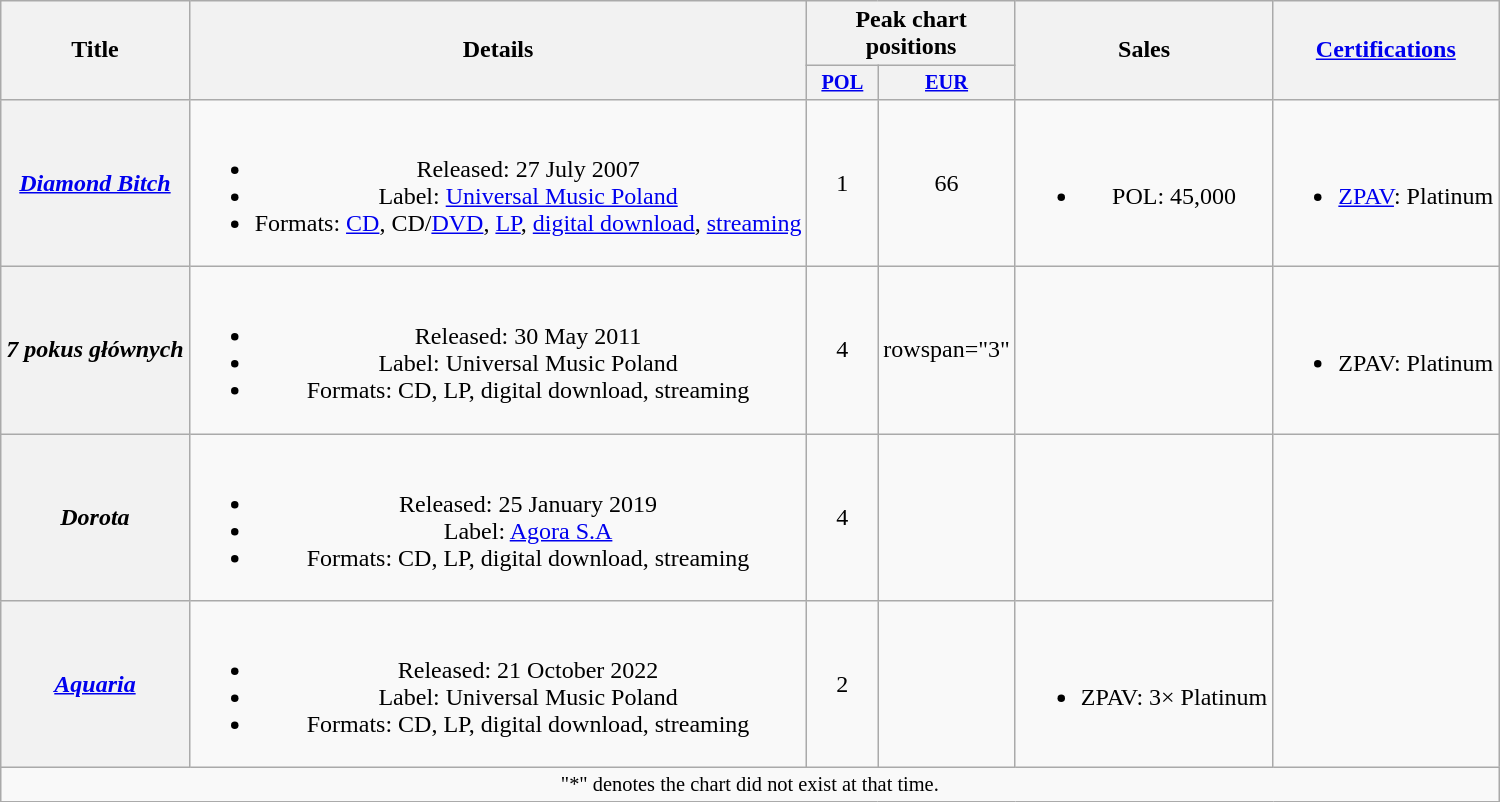<table class="wikitable plainrowheaders" style="text-align:center;">
<tr>
<th scope="col" rowspan="2">Title</th>
<th scope="col" rowspan="2">Details</th>
<th scope="col" colspan="2">Peak chart positions</th>
<th scope="col" rowspan="2">Sales</th>
<th scope="col" rowspan="2"><a href='#'>Certifications</a></th>
</tr>
<tr>
<th scope="col" style="width:3em;font-size:85%;"><a href='#'>POL</a><br></th>
<th scope="col" style="width:3em;font-size:85%;"><a href='#'>EUR</a><br></th>
</tr>
<tr>
<th scope="row"><em><a href='#'>Diamond Bitch</a></em></th>
<td><br><ul><li>Released: 27 July 2007</li><li>Label: <a href='#'>Universal Music Poland</a></li><li>Formats: <a href='#'>CD</a>, CD/<a href='#'>DVD</a>, <a href='#'>LP</a>, <a href='#'>digital download</a>, <a href='#'>streaming</a></li></ul></td>
<td>1</td>
<td>66</td>
<td><br><ul><li>POL: 45,000</li></ul></td>
<td><br><ul><li><a href='#'>ZPAV</a>: Platinum</li></ul></td>
</tr>
<tr>
<th scope="row"><em>7 pokus głównych</em></th>
<td><br><ul><li>Released: 30 May 2011</li><li>Label: Universal Music Poland</li><li>Formats: CD, LP, digital download, streaming</li></ul></td>
<td>4</td>
<td>rowspan="3" </td>
<td></td>
<td><br><ul><li>ZPAV: Platinum</li></ul></td>
</tr>
<tr>
<th scope="row"><em>Dorota</em></th>
<td><br><ul><li>Released: 25 January 2019</li><li>Label: <a href='#'>Agora S.A</a></li><li>Formats: CD, LP, digital download, streaming</li></ul></td>
<td>4</td>
<td></td>
<td></td>
</tr>
<tr>
<th scope="row"><em><a href='#'>Aquaria</a></em></th>
<td><br><ul><li>Released: 21 October 2022</li><li>Label: Universal Music Poland</li><li>Formats: CD, LP, digital download, streaming</li></ul></td>
<td>2</td>
<td></td>
<td><br><ul><li>ZPAV: 3× Platinum</li></ul></td>
</tr>
<tr>
<td colspan="6" style="font-size:85%">"*" denotes the chart did not exist at that time.</td>
</tr>
</table>
